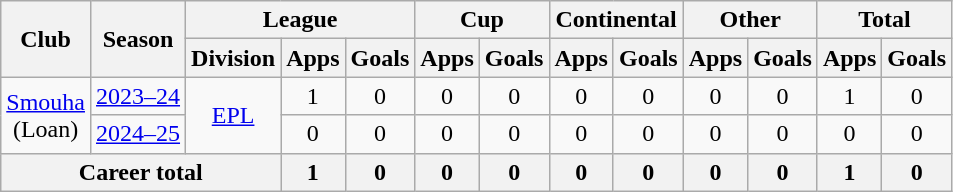<table class=wikitable style=text-align:center>
<tr>
<th rowspan=2>Club</th>
<th rowspan=2>Season</th>
<th colspan=3>League</th>
<th colspan=2>Cup</th>
<th colspan=2>Continental</th>
<th colspan=2>Other</th>
<th colspan=2>Total</th>
</tr>
<tr>
<th>Division</th>
<th>Apps</th>
<th>Goals</th>
<th>Apps</th>
<th>Goals</th>
<th>Apps</th>
<th>Goals</th>
<th>Apps</th>
<th>Goals</th>
<th>Apps</th>
<th>Goals</th>
</tr>
<tr>
<td rowspan="2"><a href='#'>Smouha</a><br>(Loan)</td>
<td><a href='#'>2023–24</a></td>
<td rowspan="2"><a href='#'>EPL</a></td>
<td>1</td>
<td>0</td>
<td>0</td>
<td>0</td>
<td>0</td>
<td>0</td>
<td>0</td>
<td>0</td>
<td>1</td>
<td>0</td>
</tr>
<tr>
<td><a href='#'>2024–25</a></td>
<td>0</td>
<td>0</td>
<td>0</td>
<td>0</td>
<td>0</td>
<td>0</td>
<td>0</td>
<td>0</td>
<td>0</td>
<td>0</td>
</tr>
<tr>
<th colspan=3>Career total</th>
<th>1</th>
<th>0</th>
<th>0</th>
<th>0</th>
<th>0</th>
<th>0</th>
<th>0</th>
<th>0</th>
<th>1</th>
<th>0</th>
</tr>
</table>
